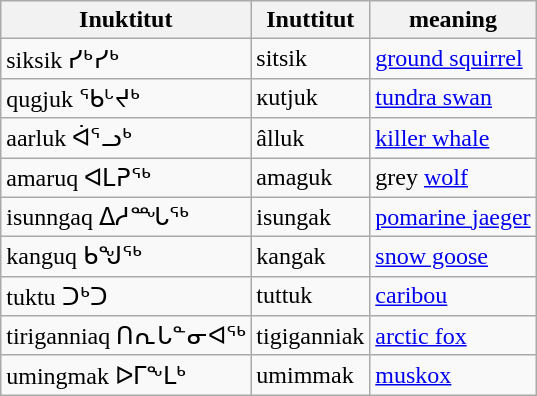<table class="wikitable">
<tr>
<th>Inuktitut</th>
<th>Inuttitut</th>
<th>meaning</th>
</tr>
<tr>
<td>siksik ᓯᒃᓯᒃ</td>
<td>sitsik</td>
<td><a href='#'>ground squirrel</a></td>
</tr>
<tr>
<td>qugjuk ᖃᒡᔪᒃ</td>
<td>ĸutjuk</td>
<td><a href='#'>tundra swan</a></td>
</tr>
<tr>
<td>aarluk ᐋᕐᓗᒃ</td>
<td>âlluk</td>
<td><a href='#'>killer whale</a></td>
</tr>
<tr>
<td>amaruq ᐊᒪᕈᖅ</td>
<td>amaguk</td>
<td>grey <a href='#'>wolf</a></td>
</tr>
<tr>
<td>isunngaq ᐃᓱᙵᖅ</td>
<td>isungak</td>
<td><a href='#'>pomarine jaeger</a></td>
</tr>
<tr>
<td>kanguq ᑲᖑᖅ</td>
<td>kangak</td>
<td><a href='#'>snow goose</a></td>
</tr>
<tr>
<td>tuktu ᑐᒃᑐ</td>
<td>tuttuk</td>
<td><a href='#'>caribou</a></td>
</tr>
<tr>
<td>tiriganniaq ᑎᕆᒐᓐᓂᐊᖅ</td>
<td>tigiganniak</td>
<td><a href='#'>arctic fox</a></td>
</tr>
<tr>
<td>umingmak ᐅᒥᖕᒪᒃ</td>
<td>umimmak</td>
<td><a href='#'>muskox</a></td>
</tr>
</table>
